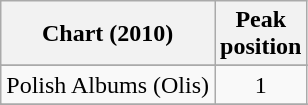<table class="wikitable sortable">
<tr>
<th>Chart (2010)</th>
<th>Peak<br>position</th>
</tr>
<tr>
</tr>
<tr>
</tr>
<tr>
</tr>
<tr>
</tr>
<tr>
</tr>
<tr>
</tr>
<tr>
</tr>
<tr>
</tr>
<tr>
</tr>
<tr>
</tr>
<tr>
</tr>
<tr>
</tr>
<tr>
</tr>
<tr>
</tr>
<tr>
</tr>
<tr>
</tr>
<tr>
<td>Polish Albums (Olis)</td>
<td style="text-align:center;">1</td>
</tr>
<tr>
</tr>
<tr>
</tr>
<tr>
</tr>
<tr>
</tr>
<tr>
</tr>
<tr>
</tr>
<tr>
</tr>
<tr>
</tr>
<tr>
</tr>
<tr>
</tr>
</table>
